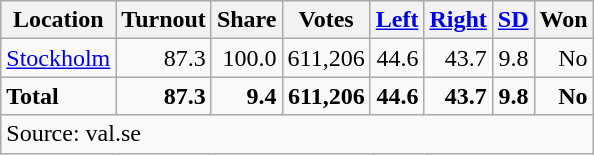<table class="wikitable sortable" style=text-align:right>
<tr>
<th>Location</th>
<th>Turnout</th>
<th>Share</th>
<th>Votes</th>
<th><a href='#'>Left</a></th>
<th><a href='#'>Right</a></th>
<th><a href='#'>SD</a></th>
<th>Won</th>
</tr>
<tr>
<td align=left><a href='#'>Stockholm</a></td>
<td>87.3</td>
<td>100.0</td>
<td>611,206</td>
<td>44.6</td>
<td>43.7</td>
<td>9.8</td>
<td>No</td>
</tr>
<tr>
<td align=left><strong>Total</strong></td>
<td><strong>87.3</strong></td>
<td><strong>9.4</strong></td>
<td><strong>611,206</strong></td>
<td><strong>44.6</strong></td>
<td><strong>43.7</strong></td>
<td><strong>9.8</strong></td>
<td><strong>No</strong></td>
</tr>
<tr>
<td align=left colspan=8>Source: val.se</td>
</tr>
</table>
